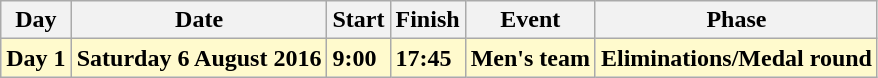<table class=wikitable>
<tr>
<th>Day</th>
<th>Date</th>
<th>Start</th>
<th>Finish</th>
<th>Event</th>
<th>Phase</th>
</tr>
<tr>
<td style=background:lemonchiffon><strong>Day 1</strong></td>
<td style=background:lemonchiffon><strong>Saturday 6 August 2016</strong></td>
<td style=background:lemonchiffon><strong>9:00</strong></td>
<td style=background:lemonchiffon><strong>17:45</strong></td>
<td style=background:lemonchiffon><strong>Men's team</strong></td>
<td style=background:lemonchiffon><strong>Eliminations/Medal round</strong></td>
</tr>
</table>
